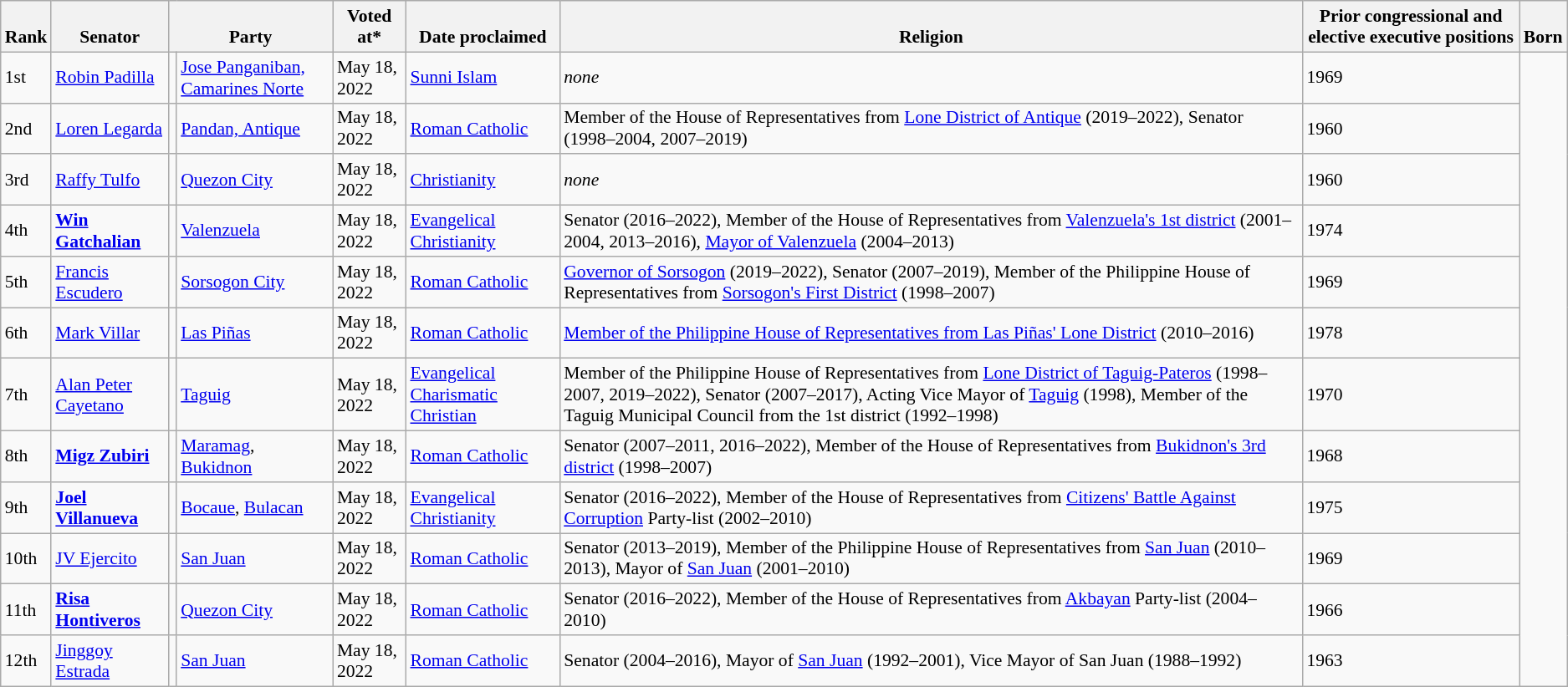<table class="wikitable" style="text-align:left; font-size:90%">
<tr valign=bottom>
<th>Rank</th>
<th>Senator</th>
<th colspan=2>Party</th>
<th>Voted at*</th>
<th>Date proclaimed</th>
<th>Religion</th>
<th>Prior congressional and elective executive positions</th>
<th>Born</th>
</tr>
<tr>
<td>1st</td>
<td><a href='#'>Robin Padilla</a></td>
<td></td>
<td><a href='#'>Jose Panganiban, Camarines Norte</a></td>
<td>May 18, 2022</td>
<td><a href='#'>Sunni Islam</a></td>
<td><em>none</em></td>
<td>1969</td>
</tr>
<tr>
<td>2nd</td>
<td><a href='#'>Loren Legarda</a></td>
<td></td>
<td><a href='#'>Pandan, Antique</a></td>
<td>May 18, 2022</td>
<td><a href='#'>Roman Catholic</a></td>
<td>Member of the House of Representatives from <a href='#'>Lone District of Antique</a> (2019–2022), Senator (1998–2004, 2007–2019)</td>
<td>1960</td>
</tr>
<tr>
<td>3rd</td>
<td><a href='#'>Raffy Tulfo</a></td>
<td></td>
<td><a href='#'>Quezon City</a></td>
<td>May 18, 2022</td>
<td><a href='#'>Christianity</a></td>
<td><em>none</em></td>
<td>1960</td>
</tr>
<tr>
<td>4th</td>
<td><strong><a href='#'>Win Gatchalian</a></strong></td>
<td></td>
<td><a href='#'>Valenzuela</a></td>
<td>May 18, 2022</td>
<td><a href='#'>Evangelical Christianity</a></td>
<td>Senator (2016–2022), Member of the House of Representatives from <a href='#'>Valenzuela's 1st district</a> (2001–2004, 2013–2016), <a href='#'>Mayor of Valenzuela</a> (2004–2013)</td>
<td>1974</td>
</tr>
<tr>
<td>5th</td>
<td><a href='#'>Francis Escudero</a></td>
<td></td>
<td><a href='#'>Sorsogon City</a></td>
<td>May 18, 2022</td>
<td><a href='#'>Roman Catholic</a></td>
<td><a href='#'>Governor of Sorsogon</a> (2019–2022), Senator (2007–2019), Member of the Philippine House of Representatives from <a href='#'>Sorsogon's First District</a> (1998–2007)</td>
<td>1969</td>
</tr>
<tr>
<td>6th</td>
<td><a href='#'>Mark Villar</a></td>
<td></td>
<td><a href='#'>Las Piñas</a></td>
<td>May 18, 2022</td>
<td><a href='#'>Roman Catholic</a></td>
<td><a href='#'>Member of the Philippine House of Representatives from Las Piñas' Lone District</a> (2010–2016)</td>
<td>1978</td>
</tr>
<tr>
<td>7th</td>
<td><a href='#'>Alan Peter Cayetano</a></td>
<td></td>
<td><a href='#'>Taguig</a></td>
<td>May 18, 2022</td>
<td><a href='#'>Evangelical Charismatic Christian</a></td>
<td>Member of the Philippine House of Representatives from <a href='#'>Lone District of Taguig-Pateros</a> (1998– 2007, 2019–2022), Senator (2007–2017), Acting Vice Mayor of <a href='#'>Taguig</a> (1998), Member of the Taguig Municipal Council from the 1st district (1992–1998)</td>
<td>1970</td>
</tr>
<tr>
<td>8th</td>
<td><strong><a href='#'>Migz Zubiri</a></strong></td>
<td></td>
<td><a href='#'>Maramag</a>, <a href='#'>Bukidnon</a></td>
<td>May 18, 2022</td>
<td><a href='#'>Roman Catholic</a></td>
<td>Senator (2007–2011, 2016–2022), Member of the House of Representatives from <a href='#'>Bukidnon's 3rd district</a> (1998–2007)</td>
<td>1968</td>
</tr>
<tr>
<td>9th</td>
<td><strong><a href='#'>Joel Villanueva</a></strong></td>
<td></td>
<td><a href='#'>Bocaue</a>, <a href='#'>Bulacan</a></td>
<td>May 18, 2022</td>
<td><a href='#'>Evangelical Christianity</a></td>
<td>Senator (2016–2022), Member of the House of Representatives from <a href='#'>Citizens' Battle Against Corruption</a> Party-list (2002–2010)</td>
<td>1975</td>
</tr>
<tr>
<td>10th</td>
<td><a href='#'>JV Ejercito</a></td>
<td></td>
<td><a href='#'>San Juan</a></td>
<td>May 18, 2022</td>
<td><a href='#'>Roman Catholic</a></td>
<td>Senator (2013–2019), Member of the Philippine House of Representatives from <a href='#'>San Juan</a> (2010–2013), Mayor of <a href='#'>San Juan</a> (2001–2010)</td>
<td>1969</td>
</tr>
<tr>
<td>11th</td>
<td><strong><a href='#'>Risa Hontiveros</a></strong></td>
<td></td>
<td><a href='#'>Quezon City</a></td>
<td>May 18, 2022</td>
<td><a href='#'>Roman Catholic</a></td>
<td>Senator (2016–2022), Member of the House of Representatives from <a href='#'>Akbayan</a> Party-list (2004–2010)</td>
<td>1966</td>
</tr>
<tr>
<td>12th</td>
<td><a href='#'>Jinggoy Estrada</a></td>
<td></td>
<td><a href='#'>San Juan</a></td>
<td>May 18, 2022</td>
<td><a href='#'>Roman Catholic</a></td>
<td>Senator (2004–2016), Mayor of <a href='#'>San Juan</a> (1992–2001), Vice Mayor of San Juan (1988–1992)</td>
<td>1963</td>
</tr>
</table>
